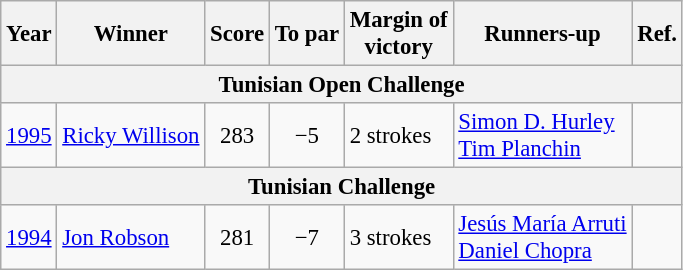<table class=wikitable style="font-size:95%">
<tr>
<th>Year</th>
<th>Winner</th>
<th>Score</th>
<th>To par</th>
<th>Margin of<br>victory</th>
<th>Runners-up</th>
<th>Ref.</th>
</tr>
<tr>
<th colspan=9>Tunisian Open Challenge</th>
</tr>
<tr>
<td><a href='#'>1995</a></td>
<td> <a href='#'>Ricky Willison</a></td>
<td align=center>283</td>
<td align=center>−5</td>
<td>2 strokes</td>
<td> <a href='#'>Simon D. Hurley</a><br> <a href='#'>Tim Planchin</a></td>
<td></td>
</tr>
<tr>
<th colspan=9>Tunisian Challenge</th>
</tr>
<tr>
<td><a href='#'>1994</a></td>
<td> <a href='#'>Jon Robson</a></td>
<td align=center>281</td>
<td align=center>−7</td>
<td>3 strokes</td>
<td> <a href='#'>Jesús María Arruti</a><br> <a href='#'>Daniel Chopra</a></td>
<td></td>
</tr>
</table>
